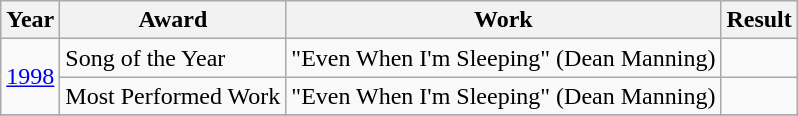<table class="wikitable">
<tr>
<th>Year</th>
<th>Award</th>
<th>Work</th>
<th>Result</th>
</tr>
<tr>
<td rowspan="2"><a href='#'>1998</a></td>
<td>Song of the Year</td>
<td>"Even When I'm Sleeping" (Dean Manning)</td>
<td></td>
</tr>
<tr>
<td>Most Performed Work</td>
<td>"Even When I'm Sleeping" (Dean Manning)</td>
<td></td>
</tr>
<tr>
</tr>
</table>
